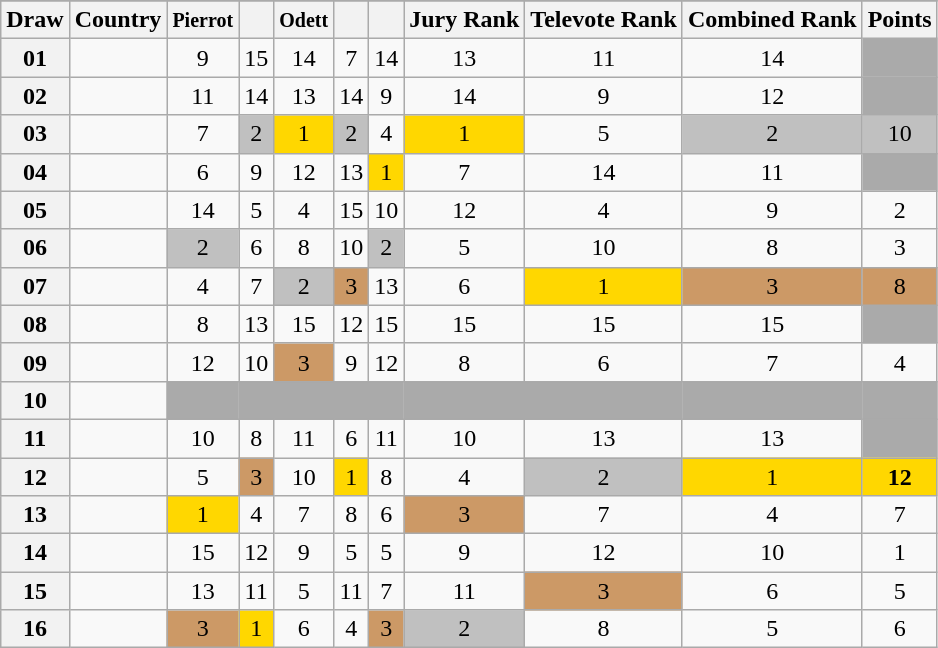<table class="sortable wikitable collapsible plainrowheaders" style="text-align:center;">
<tr>
</tr>
<tr>
<th scope="col">Draw</th>
<th scope="col">Country</th>
<th scope="col"><small>Pierrot</small></th>
<th scope="col"><small></small></th>
<th scope="col"><small>Odett</small></th>
<th scope="col"><small></small></th>
<th scope="col"><small></small></th>
<th scope="col">Jury Rank</th>
<th scope="col">Televote Rank</th>
<th scope="col">Combined Rank</th>
<th scope="col">Points</th>
</tr>
<tr>
<th scope="row" style="text-align:center;">01</th>
<td style="text-align:left;"></td>
<td>9</td>
<td>15</td>
<td>14</td>
<td>7</td>
<td>14</td>
<td>13</td>
<td>11</td>
<td>14</td>
<td style="background:#AAAAAA;"></td>
</tr>
<tr>
<th scope="row" style="text-align:center;">02</th>
<td style="text-align:left;"></td>
<td>11</td>
<td>14</td>
<td>13</td>
<td>14</td>
<td>9</td>
<td>14</td>
<td>9</td>
<td>12</td>
<td style="background:#AAAAAA;"></td>
</tr>
<tr>
<th scope="row" style="text-align:center;">03</th>
<td style="text-align:left;"></td>
<td>7</td>
<td style="background:silver;">2</td>
<td style="background:gold;">1</td>
<td style="background:silver;">2</td>
<td>4</td>
<td style="background:gold;">1</td>
<td>5</td>
<td style="background:silver;">2</td>
<td style="background:silver;">10</td>
</tr>
<tr>
<th scope="row" style="text-align:center;">04</th>
<td style="text-align:left;"></td>
<td>6</td>
<td>9</td>
<td>12</td>
<td>13</td>
<td style="background:gold;">1</td>
<td>7</td>
<td>14</td>
<td>11</td>
<td style="background:#AAAAAA;"></td>
</tr>
<tr>
<th scope="row" style="text-align:center;">05</th>
<td style="text-align:left;"></td>
<td>14</td>
<td>5</td>
<td>4</td>
<td>15</td>
<td>10</td>
<td>12</td>
<td>4</td>
<td>9</td>
<td>2</td>
</tr>
<tr>
<th scope="row" style="text-align:center;">06</th>
<td style="text-align:left;"></td>
<td style="background:silver;">2</td>
<td>6</td>
<td>8</td>
<td>10</td>
<td style="background:silver;">2</td>
<td>5</td>
<td>10</td>
<td>8</td>
<td>3</td>
</tr>
<tr>
<th scope="row" style="text-align:center;">07</th>
<td style="text-align:left;"></td>
<td>4</td>
<td>7</td>
<td style="background:silver;">2</td>
<td style="background:#CC9966;">3</td>
<td>13</td>
<td>6</td>
<td style="background:gold;">1</td>
<td style="background:#CC9966;">3</td>
<td style="background:#CC9966;">8</td>
</tr>
<tr>
<th scope="row" style="text-align:center;">08</th>
<td style="text-align:left;"></td>
<td>8</td>
<td>13</td>
<td>15</td>
<td>12</td>
<td>15</td>
<td>15</td>
<td>15</td>
<td>15</td>
<td style="background:#AAAAAA;"></td>
</tr>
<tr>
<th scope="row" style="text-align:center;">09</th>
<td style="text-align:left;"></td>
<td>12</td>
<td>10</td>
<td style="background:#CC9966;">3</td>
<td>9</td>
<td>12</td>
<td>8</td>
<td>6</td>
<td>7</td>
<td>4</td>
</tr>
<tr class="sortbottom">
<th scope="row" style="text-align:center;">10</th>
<td style="text-align:left;"></td>
<td style="background:#AAAAAA;"></td>
<td style="background:#AAAAAA;"></td>
<td style="background:#AAAAAA;"></td>
<td style="background:#AAAAAA;"></td>
<td style="background:#AAAAAA;"></td>
<td style="background:#AAAAAA;"></td>
<td style="background:#AAAAAA;"></td>
<td style="background:#AAAAAA;"></td>
<td style="background:#AAAAAA;"></td>
</tr>
<tr>
<th scope="row" style="text-align:center;">11</th>
<td style="text-align:left;"></td>
<td>10</td>
<td>8</td>
<td>11</td>
<td>6</td>
<td>11</td>
<td>10</td>
<td>13</td>
<td>13</td>
<td style="background:#AAAAAA;"></td>
</tr>
<tr>
<th scope="row" style="text-align:center;">12</th>
<td style="text-align:left;"></td>
<td>5</td>
<td style="background:#CC9966;">3</td>
<td>10</td>
<td style="background:gold;">1</td>
<td>8</td>
<td>4</td>
<td style="background:silver;">2</td>
<td style="background:gold;">1</td>
<td style="background:gold;"><strong>12</strong></td>
</tr>
<tr>
<th scope="row" style="text-align:center;">13</th>
<td style="text-align:left;"></td>
<td style="background:gold;">1</td>
<td>4</td>
<td>7</td>
<td>8</td>
<td>6</td>
<td style="background:#CC9966;">3</td>
<td>7</td>
<td>4</td>
<td>7</td>
</tr>
<tr>
<th scope="row" style="text-align:center;">14</th>
<td style="text-align:left;"></td>
<td>15</td>
<td>12</td>
<td>9</td>
<td>5</td>
<td>5</td>
<td>9</td>
<td>12</td>
<td>10</td>
<td>1</td>
</tr>
<tr>
<th scope="row" style="text-align:center;">15</th>
<td style="text-align:left;"></td>
<td>13</td>
<td>11</td>
<td>5</td>
<td>11</td>
<td>7</td>
<td>11</td>
<td style="background:#CC9966;">3</td>
<td>6</td>
<td>5</td>
</tr>
<tr>
<th scope="row" style="text-align:center;">16</th>
<td style="text-align:left;"></td>
<td style="background:#CC9966;">3</td>
<td style="background:gold;">1</td>
<td>6</td>
<td>4</td>
<td style="background:#CC9966;">3</td>
<td style="background:silver;">2</td>
<td>8</td>
<td>5</td>
<td>6</td>
</tr>
</table>
